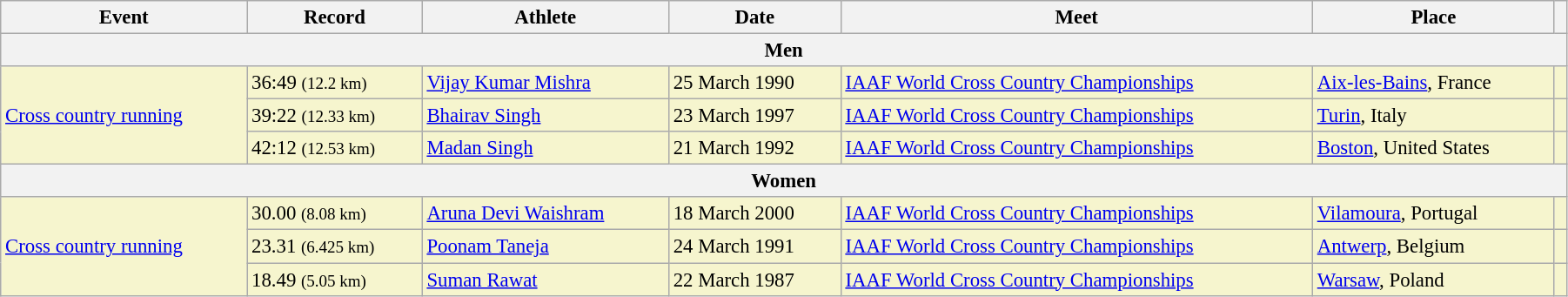<table class="wikitable collapsible" style="font-size:95%; width: 95%;">
<tr>
<th>Event</th>
<th>Record</th>
<th>Athlete</th>
<th>Date</th>
<th>Meet</th>
<th>Place</th>
<th></th>
</tr>
<tr>
<th colspan="7">Men</th>
</tr>
<tr style="background:#f6F5CE;">
<td rowspan=3><a href='#'>Cross country running</a></td>
<td>36:49 <small>(12.2 km)</small></td>
<td><a href='#'>Vijay Kumar Mishra</a></td>
<td>25 March 1990</td>
<td><a href='#'>IAAF World Cross Country Championships</a></td>
<td><a href='#'>Aix-les-Bains</a>, France</td>
<td></td>
</tr>
<tr style="background:#f6F5CE;">
<td>39:22 <small>(12.33 km)</small></td>
<td><a href='#'>Bhairav Singh</a></td>
<td>23 March 1997</td>
<td><a href='#'>IAAF World Cross Country Championships</a></td>
<td><a href='#'>Turin</a>, Italy</td>
<td></td>
</tr>
<tr style="background:#f6F5CE;">
<td>42:12 <small>(12.53 km)</small></td>
<td><a href='#'>Madan Singh</a></td>
<td>21 March 1992</td>
<td><a href='#'>IAAF World Cross Country Championships</a></td>
<td><a href='#'>Boston</a>, United States</td>
<td></td>
</tr>
<tr>
<th colspan="7">Women</th>
</tr>
<tr style="background:#f6F5CE;">
<td rowspan=3><a href='#'>Cross country running</a></td>
<td>30.00 <small>(8.08 km)</small></td>
<td><a href='#'>Aruna Devi Waishram</a></td>
<td>18 March 2000</td>
<td><a href='#'>IAAF World Cross Country Championships</a></td>
<td><a href='#'>Vilamoura</a>, Portugal</td>
<td></td>
</tr>
<tr style="background:#f6F5CE;">
<td>23.31 <small>(6.425 km)</small></td>
<td><a href='#'>Poonam Taneja</a></td>
<td>24 March 1991</td>
<td><a href='#'>IAAF World Cross Country Championships</a></td>
<td><a href='#'>Antwerp</a>, Belgium</td>
<td></td>
</tr>
<tr style="background:#f6F5CE;">
<td>18.49 <small>(5.05 km)</small></td>
<td><a href='#'>Suman Rawat</a></td>
<td>22 March 1987</td>
<td><a href='#'>IAAF World Cross Country Championships</a></td>
<td><a href='#'>Warsaw</a>, Poland</td>
<td></td>
</tr>
</table>
